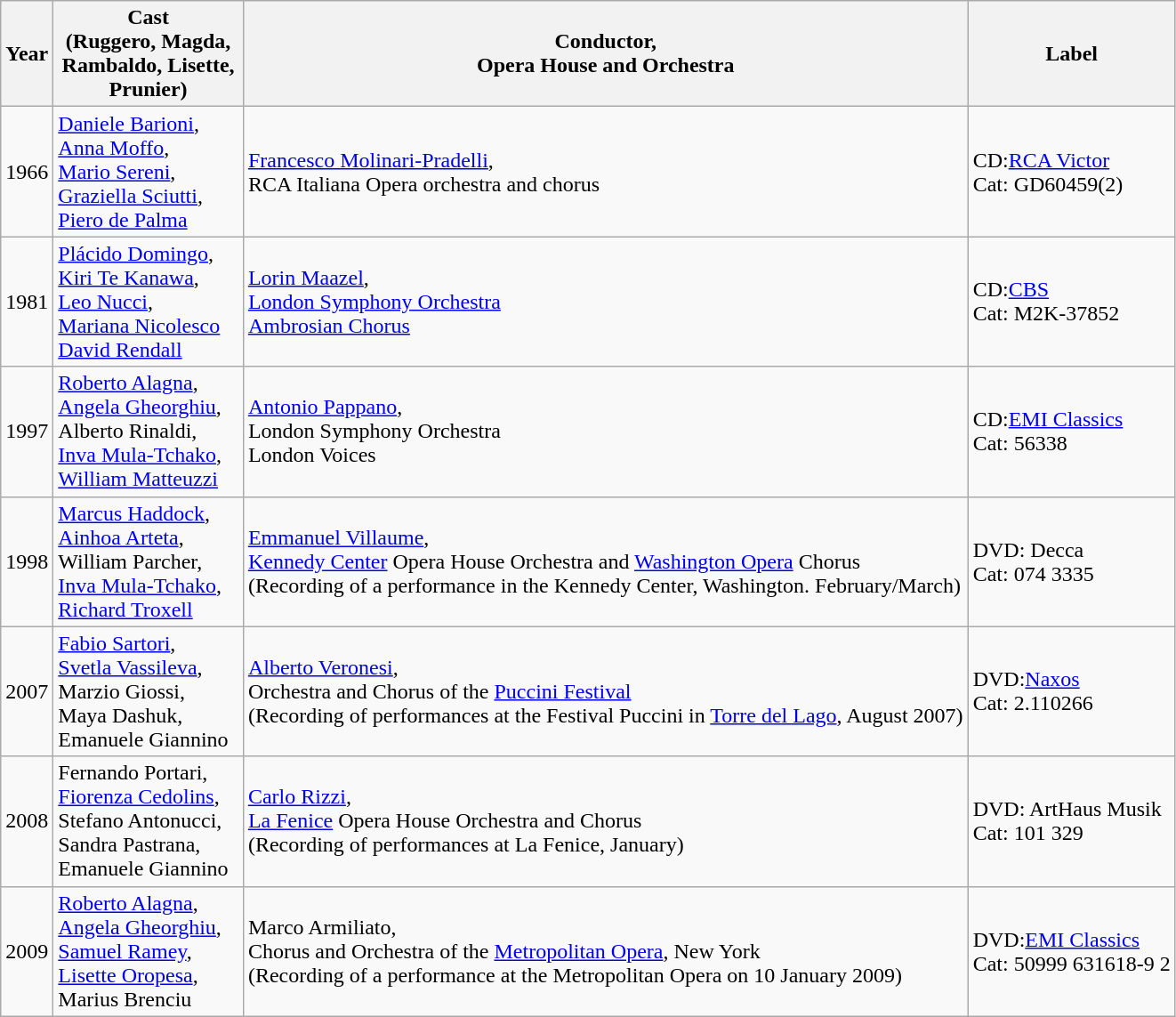<table class="wikitable">
<tr>
<th>Year</th>
<th width="135">Cast <br>(Ruggero, Magda, Rambaldo, Lisette, Prunier)</th>
<th>Conductor,<br> Opera House and Orchestra</th>
<th>Label</th>
</tr>
<tr>
<td>1966</td>
<td><a href='#'>Daniele Barioni</a>,<br><a href='#'>Anna Moffo</a>,<br><a href='#'>Mario Sereni</a>,<br><a href='#'>Graziella Sciutti</a>,<br><a href='#'>Piero de Palma</a></td>
<td><a href='#'>Francesco Molinari-Pradelli</a>,<br> RCA Italiana Opera orchestra and chorus</td>
<td>CD:<a href='#'>RCA Victor</a> <br>Cat: GD60459(2)</td>
</tr>
<tr>
<td>1981</td>
<td><a href='#'>Plácido Domingo</a>,<br><a href='#'>Kiri Te Kanawa</a>,<br> <a href='#'>Leo Nucci</a>,<br><a href='#'>Mariana Nicolesco</a><br><a href='#'>David Rendall</a></td>
<td><a href='#'>Lorin Maazel</a>,<br> <a href='#'>London Symphony Orchestra</a><br><a href='#'>Ambrosian Chorus</a></td>
<td>CD:<a href='#'>CBS</a> <br>Cat: M2K-37852</td>
</tr>
<tr>
<td>1997</td>
<td><a href='#'>Roberto Alagna</a>,<br><a href='#'>Angela Gheorghiu</a>,<br>Alberto Rinaldi,<br><a href='#'>Inva Mula-Tchako</a>,<br><a href='#'>William Matteuzzi</a></td>
<td><a href='#'>Antonio Pappano</a>,<br>London Symphony Orchestra<br>London Voices</td>
<td>CD:<a href='#'>EMI Classics</a> <br>Cat: 56338</td>
</tr>
<tr>
<td>1998</td>
<td><a href='#'>Marcus Haddock</a>,<br><a href='#'>Ainhoa Arteta</a>,<br>William Parcher,<br><a href='#'>Inva Mula-Tchako</a>,<br><a href='#'>Richard Troxell</a></td>
<td><a href='#'>Emmanuel Villaume</a>,<br><a href='#'>Kennedy Center</a> Opera House Orchestra and <a href='#'>Washington Opera</a> Chorus<br>(Recording of a performance in the Kennedy Center, Washington. February/March)</td>
<td>DVD: Decca<br>Cat: 074 3335</td>
</tr>
<tr>
<td>2007</td>
<td><a href='#'>Fabio Sartori</a>,<br><a href='#'>Svetla Vassileva</a>,<br>Marzio Giossi,<br>Maya Dashuk,<br>Emanuele Giannino</td>
<td><a href='#'>Alberto Veronesi</a>,<br>Orchestra and Chorus of the <a href='#'>Puccini Festival</a><br>(Recording of performances at the Festival Puccini in <a href='#'>Torre del Lago</a>, August 2007)</td>
<td>DVD:<a href='#'>Naxos</a> <br>Cat: 2.110266</td>
</tr>
<tr>
<td>2008</td>
<td>Fernando Portari,<br><a href='#'>Fiorenza Cedolins</a>,<br>Stefano Antonucci,<br>Sandra Pastrana,<br>Emanuele Giannino</td>
<td><a href='#'>Carlo Rizzi</a>,<br><a href='#'>La Fenice</a> Opera House Orchestra and Chorus<br>(Recording of performances at La Fenice, January)</td>
<td>DVD: ArtHaus Musik<br>Cat: 101 329</td>
</tr>
<tr>
<td>2009</td>
<td><a href='#'>Roberto Alagna</a>,<br><a href='#'>Angela Gheorghiu</a>,<br><a href='#'>Samuel Ramey</a>,<br><a href='#'>Lisette Oropesa</a>,<br>Marius Brenciu</td>
<td>Marco Armiliato,<br>Chorus and Orchestra of the <a href='#'>Metropolitan Opera</a>, New York<br>(Recording of a performance at the Metropolitan Opera on 10 January 2009)</td>
<td>DVD:<a href='#'>EMI Classics</a> <br>Cat: 50999 631618-9 2</td>
</tr>
</table>
